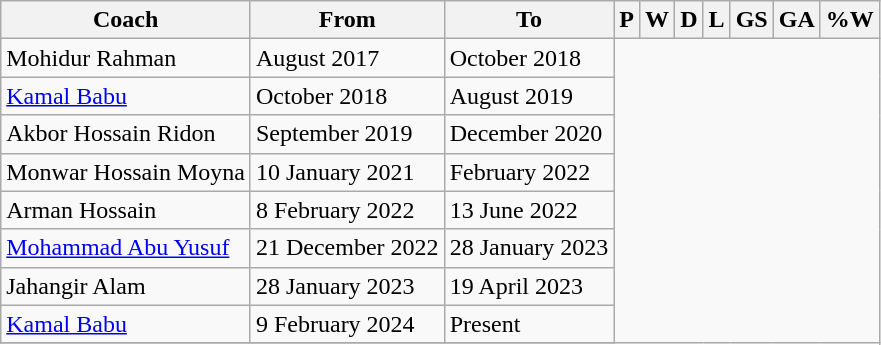<table class="wikitable sortable" style="text-align: center">
<tr>
<th>Coach</th>
<th class="unsortable">From</th>
<th class="unsortable">To</th>
<th abbr="1">P</th>
<th abbr="1">W</th>
<th abbr="0">D</th>
<th abbr="1">L</th>
<th abbr="2">GS</th>
<th abbr="4">GA</th>
<th abbr="50">%W</th>
</tr>
<tr>
<td align=left> Mohidur Rahman</td>
<td align=left>August 2017</td>
<td align=left>October 2018<br></td>
</tr>
<tr>
<td align=left> <a href='#'>Kamal Babu</a></td>
<td align=left>October 2018</td>
<td align=left>August 2019<br></td>
</tr>
<tr>
<td align=left> Akbor Hossain Ridon</td>
<td align=left>September 2019</td>
<td align=left>December 2020<br></td>
</tr>
<tr>
<td align=left> Monwar Hossain Moyna</td>
<td align=left>10 January 2021</td>
<td align=left>February 2022<br></td>
</tr>
<tr>
<td align=left> Arman Hossain</td>
<td align=left>8 February 2022</td>
<td align=left>13 June 2022<br></td>
</tr>
<tr>
<td align=left> <a href='#'>Mohammad Abu Yusuf</a></td>
<td align=left>21 December 2022</td>
<td align=left>28 January 2023<br></td>
</tr>
<tr>
<td align=left> Jahangir Alam</td>
<td align=left>28 January 2023</td>
<td align=left>19 April 2023<br></td>
</tr>
<tr>
<td align=left> <a href='#'>Kamal Babu</a></td>
<td align=left>9 February 2024</td>
<td align=left>Present<br></td>
</tr>
<tr>
</tr>
</table>
